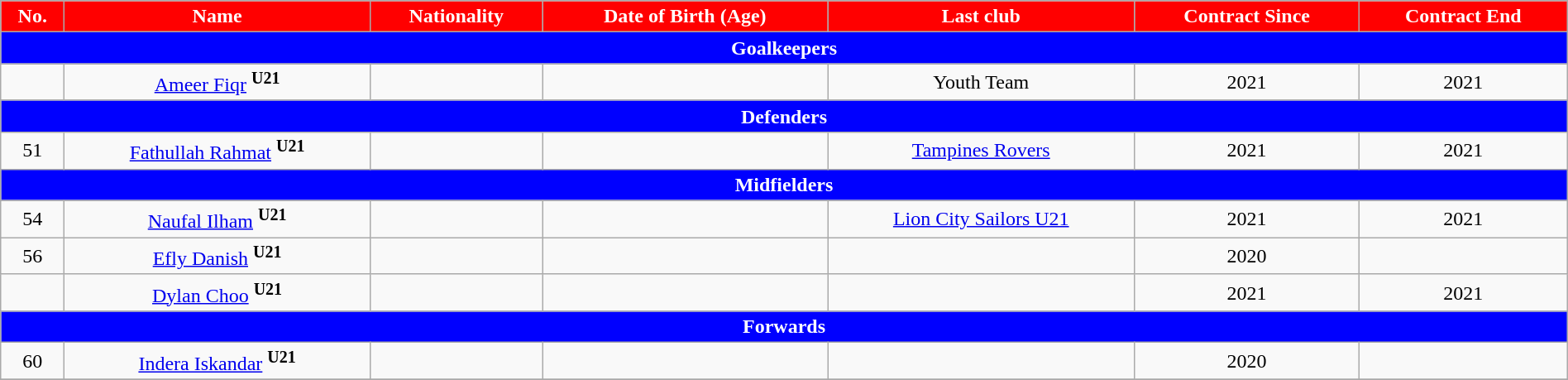<table class="wikitable" style="text-align:center; font-size:100%; width:100%;">
<tr>
<th style="background:red; color:white; text-align:center;">No.</th>
<th style="background:red; color:white; text-align:center;">Name</th>
<th style="background:red; color:white; text-align:center;">Nationality</th>
<th style="background:red; color:white; text-align:center;">Date of Birth (Age)</th>
<th style="background:red; color:white; text-align:center;">Last club</th>
<th style="background:red; color:white; text-align:center;">Contract Since</th>
<th style="background:red; color:white; text-align:center;">Contract End</th>
</tr>
<tr>
<th colspan="8" style="background:blue; color:white; text-align:center;">Goalkeepers</th>
</tr>
<tr>
<td></td>
<td><a href='#'>Ameer Fiqr</a> <sup><strong>U21</strong></sup></td>
<td></td>
<td></td>
<td>Youth Team</td>
<td>2021</td>
<td>2021</td>
</tr>
<tr>
<th colspan="8" style="background:blue; color:white; text-align:center;">Defenders</th>
</tr>
<tr>
<td>51</td>
<td><a href='#'>Fathullah Rahmat</a> <sup><strong>U21</strong></sup></td>
<td></td>
<td></td>
<td> <a href='#'>Tampines Rovers</a></td>
<td>2021</td>
<td>2021</td>
</tr>
<tr>
<th colspan="8" style="background:blue; color:white; text-align:center;">Midfielders</th>
</tr>
<tr>
<td>54</td>
<td><a href='#'>Naufal Ilham</a> <sup><strong>U21</strong></sup></td>
<td></td>
<td></td>
<td> <a href='#'>Lion City Sailors U21</a></td>
<td>2021</td>
<td>2021</td>
</tr>
<tr>
<td>56</td>
<td><a href='#'>Efly Danish</a> <sup><strong>U21</strong></sup></td>
<td></td>
<td></td>
<td></td>
<td>2020</td>
<td></td>
</tr>
<tr>
<td></td>
<td><a href='#'>Dylan Choo</a> <sup><strong>U21</strong></sup></td>
<td></td>
<td></td>
<td></td>
<td>2021</td>
<td>2021</td>
</tr>
<tr>
<th colspan="8" style="background:blue; color:white; text-align:center;">Forwards</th>
</tr>
<tr>
<td>60</td>
<td><a href='#'>Indera Iskandar</a> <sup><strong>U21</strong></sup></td>
<td></td>
<td></td>
<td></td>
<td>2020</td>
<td></td>
</tr>
<tr>
</tr>
</table>
